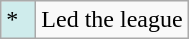<table class="wikitable">
<tr>
<td style="background:#CFECEC; width:1em">*</td>
<td>Led the league</td>
</tr>
</table>
